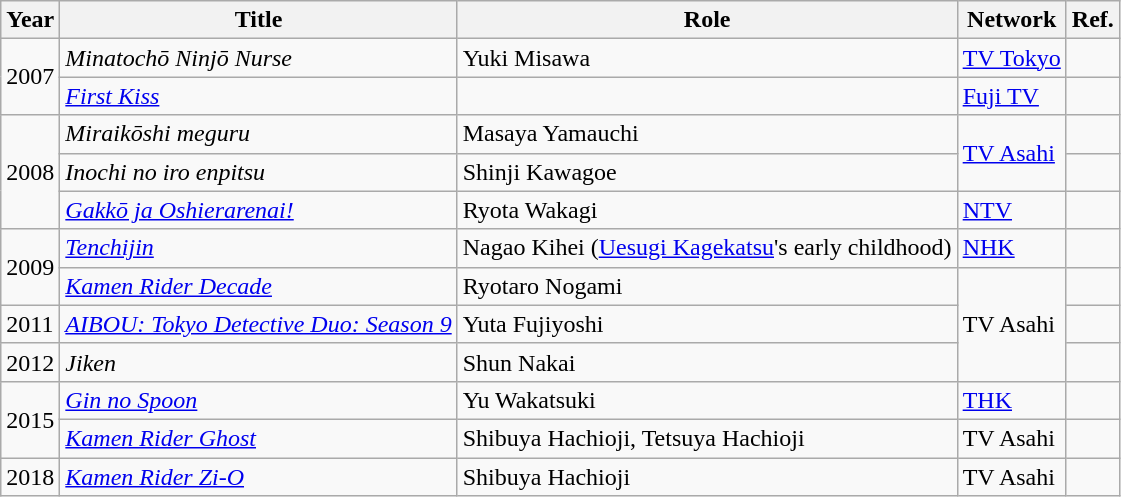<table class="wikitable">
<tr>
<th>Year</th>
<th>Title</th>
<th>Role</th>
<th>Network</th>
<th>Ref.</th>
</tr>
<tr>
<td rowspan="2">2007</td>
<td><em>Minatochō Ninjō Nurse</em></td>
<td>Yuki Misawa</td>
<td><a href='#'>TV Tokyo</a></td>
<td></td>
</tr>
<tr>
<td><em><a href='#'>First Kiss</a></em></td>
<td></td>
<td><a href='#'>Fuji TV</a></td>
<td></td>
</tr>
<tr>
<td rowspan="3">2008</td>
<td><em>Miraikōshi meguru</em></td>
<td>Masaya Yamauchi</td>
<td rowspan="2"><a href='#'>TV Asahi</a></td>
<td></td>
</tr>
<tr>
<td><em>Inochi no iro enpitsu</em></td>
<td>Shinji Kawagoe</td>
<td></td>
</tr>
<tr>
<td><em><a href='#'>Gakkō ja Oshierarenai!</a></em></td>
<td>Ryota Wakagi</td>
<td><a href='#'>NTV</a></td>
<td></td>
</tr>
<tr>
<td rowspan="2">2009</td>
<td><em><a href='#'>Tenchijin</a></em></td>
<td>Nagao Kihei (<a href='#'>Uesugi Kagekatsu</a>'s early childhood)</td>
<td><a href='#'>NHK</a></td>
<td></td>
</tr>
<tr>
<td><em><a href='#'>Kamen Rider Decade</a></em></td>
<td>Ryotaro Nogami</td>
<td rowspan="3">TV Asahi</td>
<td></td>
</tr>
<tr>
<td>2011</td>
<td><em><a href='#'>AIBOU: Tokyo Detective Duo: Season 9</a></em></td>
<td>Yuta Fujiyoshi</td>
<td></td>
</tr>
<tr>
<td>2012</td>
<td><em>Jiken</em></td>
<td>Shun Nakai</td>
<td></td>
</tr>
<tr>
<td rowspan="2">2015</td>
<td><em><a href='#'>Gin no Spoon</a></em></td>
<td>Yu Wakatsuki</td>
<td><a href='#'>THK</a></td>
<td></td>
</tr>
<tr>
<td><em><a href='#'>Kamen Rider Ghost</a></em></td>
<td>Shibuya Hachioji, Tetsuya Hachioji</td>
<td>TV Asahi</td>
<td></td>
</tr>
<tr>
<td>2018</td>
<td><em><a href='#'>Kamen Rider Zi-O</a></em></td>
<td>Shibuya Hachioji</td>
<td>TV Asahi</td>
<td></td>
</tr>
</table>
